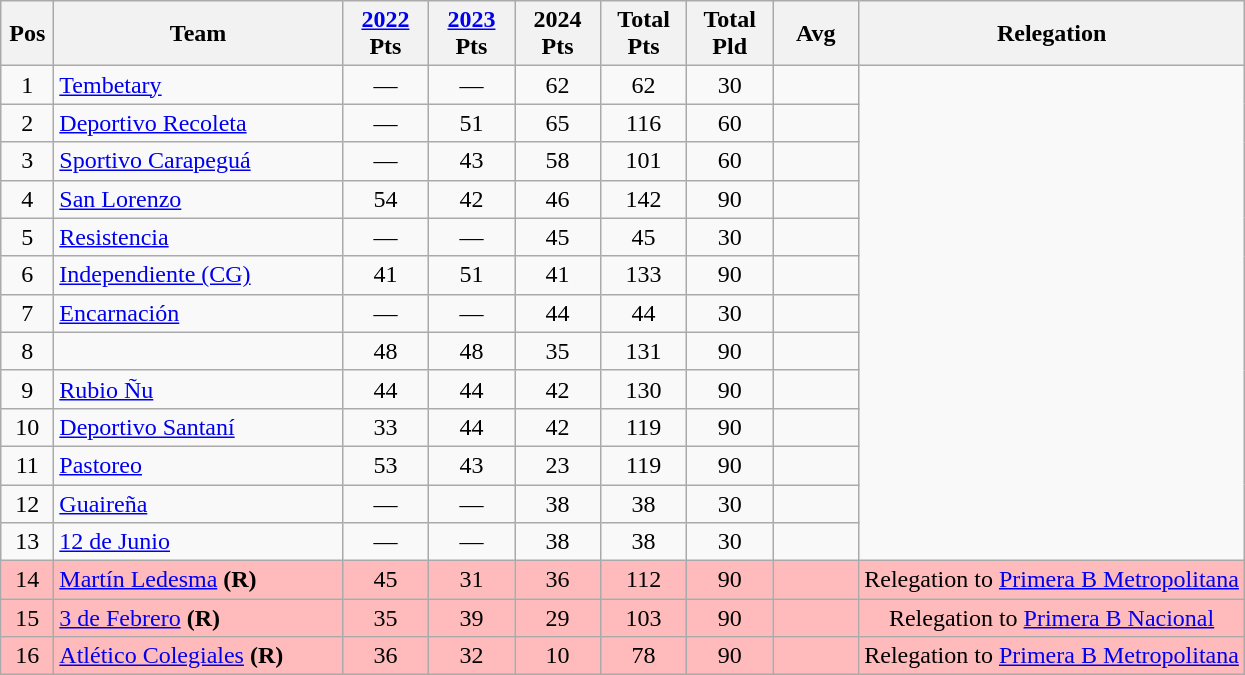<table class="wikitable" style="text-align:center">
<tr>
<th width=28>Pos<br></th>
<th width=185>Team<br></th>
<th width=50><a href='#'>2022</a><br>Pts</th>
<th width=50><a href='#'>2023</a><br>Pts</th>
<th width=50>2024<br>Pts</th>
<th width=50>Total<br>Pts</th>
<th width=50>Total<br>Pld</th>
<th width=50>Avg</th>
<th>Relegation</th>
</tr>
<tr>
<td>1</td>
<td align="left"><a href='#'>Tembetary</a></td>
<td>—</td>
<td>—</td>
<td>62</td>
<td>62</td>
<td>30</td>
<td><strong></strong></td>
<td rowspan=13></td>
</tr>
<tr>
<td>2</td>
<td align="left"><a href='#'>Deportivo Recoleta</a></td>
<td>—</td>
<td>51</td>
<td>65</td>
<td>116</td>
<td>60</td>
<td><strong></strong></td>
</tr>
<tr>
<td>3</td>
<td align="left"><a href='#'>Sportivo Carapeguá</a></td>
<td>—</td>
<td>43</td>
<td>58</td>
<td>101</td>
<td>60</td>
<td><strong></strong></td>
</tr>
<tr>
<td>4</td>
<td align="left"><a href='#'>San Lorenzo</a></td>
<td>54</td>
<td>42</td>
<td>46</td>
<td>142</td>
<td>90</td>
<td><strong></strong></td>
</tr>
<tr>
<td>5</td>
<td align="left"><a href='#'>Resistencia</a></td>
<td>—</td>
<td>—</td>
<td>45</td>
<td>45</td>
<td>30</td>
<td><strong></strong></td>
</tr>
<tr>
<td>6</td>
<td align="left"><a href='#'>Independiente (CG)</a></td>
<td>41</td>
<td>51</td>
<td>41</td>
<td>133</td>
<td>90</td>
<td><strong></strong></td>
</tr>
<tr>
<td>7</td>
<td align="left"><a href='#'>Encarnación</a></td>
<td>—</td>
<td>—</td>
<td>44</td>
<td>44</td>
<td>30</td>
<td><strong></strong></td>
</tr>
<tr>
<td>8</td>
<td align="left"></td>
<td>48</td>
<td>48</td>
<td>35</td>
<td>131</td>
<td>90</td>
<td><strong></strong></td>
</tr>
<tr>
<td>9</td>
<td align="left"><a href='#'>Rubio Ñu</a></td>
<td>44</td>
<td>44</td>
<td>42</td>
<td>130</td>
<td>90</td>
<td><strong></strong></td>
</tr>
<tr>
<td>10</td>
<td align="left"><a href='#'>Deportivo Santaní</a></td>
<td>33</td>
<td>44</td>
<td>42</td>
<td>119</td>
<td>90</td>
<td><strong></strong></td>
</tr>
<tr>
<td>11</td>
<td align="left"><a href='#'>Pastoreo</a></td>
<td>53</td>
<td>43</td>
<td>23</td>
<td>119</td>
<td>90</td>
<td><strong></strong></td>
</tr>
<tr>
<td>12</td>
<td align="left"><a href='#'>Guaireña</a></td>
<td>—</td>
<td>—</td>
<td>38</td>
<td>38</td>
<td>30</td>
<td><strong></strong></td>
</tr>
<tr>
<td>13</td>
<td align="left"><a href='#'>12 de Junio</a></td>
<td>—</td>
<td>—</td>
<td>38</td>
<td>38</td>
<td>30</td>
<td><strong></strong></td>
</tr>
<tr bgcolor=#FFBBBB>
<td>14</td>
<td align="left"><a href='#'>Martín Ledesma</a> <strong>(R)</strong></td>
<td>45</td>
<td>31</td>
<td>36</td>
<td>112</td>
<td>90</td>
<td><strong></strong></td>
<td>Relegation to <a href='#'>Primera B Metropolitana</a></td>
</tr>
<tr bgcolor=#FFBBBB>
<td>15</td>
<td align="left"><a href='#'>3 de Febrero</a> <strong>(R)</strong></td>
<td>35</td>
<td>39</td>
<td>29</td>
<td>103</td>
<td>90</td>
<td><strong></strong></td>
<td>Relegation to <a href='#'>Primera B Nacional</a></td>
</tr>
<tr bgcolor=#FFBBBB>
<td>16</td>
<td align="left"><a href='#'>Atlético Colegiales</a> <strong>(R)</strong></td>
<td>36</td>
<td>32</td>
<td>10</td>
<td>78</td>
<td>90</td>
<td><strong></strong></td>
<td>Relegation to <a href='#'>Primera B Metropolitana</a></td>
</tr>
</table>
